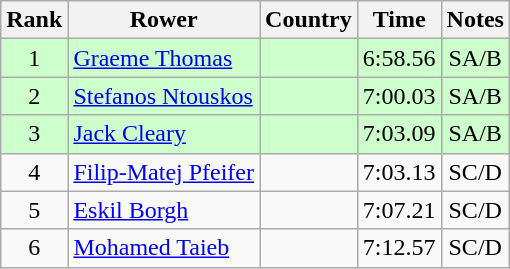<table class="wikitable" style="text-align:center">
<tr>
<th>Rank</th>
<th>Rower</th>
<th>Country</th>
<th>Time</th>
<th>Notes</th>
</tr>
<tr bgcolor=ccffcc>
<td>1</td>
<td align="left"><a href='#'>Graeme Thomas</a></td>
<td align="left"></td>
<td>6:58.56</td>
<td>SA/B</td>
</tr>
<tr bgcolor=ccffcc>
<td>2</td>
<td align="left"><a href='#'>Stefanos Ntouskos</a></td>
<td align="left"></td>
<td>7:00.03</td>
<td>SA/B</td>
</tr>
<tr bgcolor=ccffcc>
<td>3</td>
<td align="left"><a href='#'>Jack Cleary</a></td>
<td align="left"></td>
<td>7:03.09</td>
<td>SA/B</td>
</tr>
<tr>
<td>4</td>
<td align="left"><a href='#'>Filip-Matej Pfeifer</a></td>
<td align="left"></td>
<td>7:03.13</td>
<td>SC/D</td>
</tr>
<tr>
<td>5</td>
<td align="left"><a href='#'>Eskil Borgh</a></td>
<td align="left"></td>
<td>7:07.21</td>
<td>SC/D</td>
</tr>
<tr>
<td>6</td>
<td align="left"><a href='#'>Mohamed Taieb</a></td>
<td align="left"></td>
<td>7:12.57</td>
<td>SC/D</td>
</tr>
</table>
